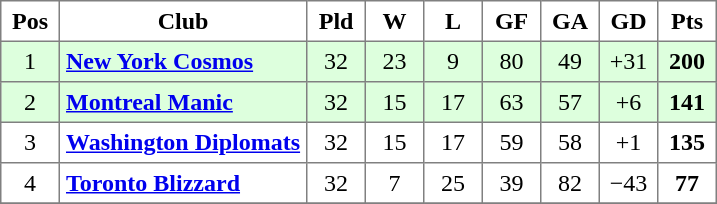<table class="toccolours" border="1" cellpadding="4" cellspacing="0" style="text-align:center; border-collapse: collapse; margin:0;">
<tr>
<th width=30>Pos</th>
<th>Club</th>
<th width=30>Pld</th>
<th width=30>W</th>
<th width=30>L</th>
<th width=30>GF</th>
<th width=30>GA</th>
<th width=30>GD</th>
<th width=30>Pts</th>
</tr>
<tr bgcolor="#ddffdd">
<td>1</td>
<td align=left><strong><a href='#'>New York Cosmos</a></strong></td>
<td>32</td>
<td>23</td>
<td>9</td>
<td>80</td>
<td>49</td>
<td>+31</td>
<td><strong>200</strong></td>
</tr>
<tr bgcolor="#ddffdd">
<td>2</td>
<td align=left><strong><a href='#'>Montreal Manic</a></strong></td>
<td>32</td>
<td>15</td>
<td>17</td>
<td>63</td>
<td>57</td>
<td>+6</td>
<td><strong>141</strong></td>
</tr>
<tr>
<td>3</td>
<td align=left><strong><a href='#'>Washington Diplomats</a></strong></td>
<td>32</td>
<td>15</td>
<td>17</td>
<td>59</td>
<td>58</td>
<td>+1</td>
<td><strong>135</strong></td>
</tr>
<tr>
<td>4</td>
<td align=left><strong><a href='#'>Toronto Blizzard</a></strong></td>
<td>32</td>
<td>7</td>
<td>25</td>
<td>39</td>
<td>82</td>
<td>−43</td>
<td><strong>77</strong></td>
</tr>
<tr>
</tr>
</table>
